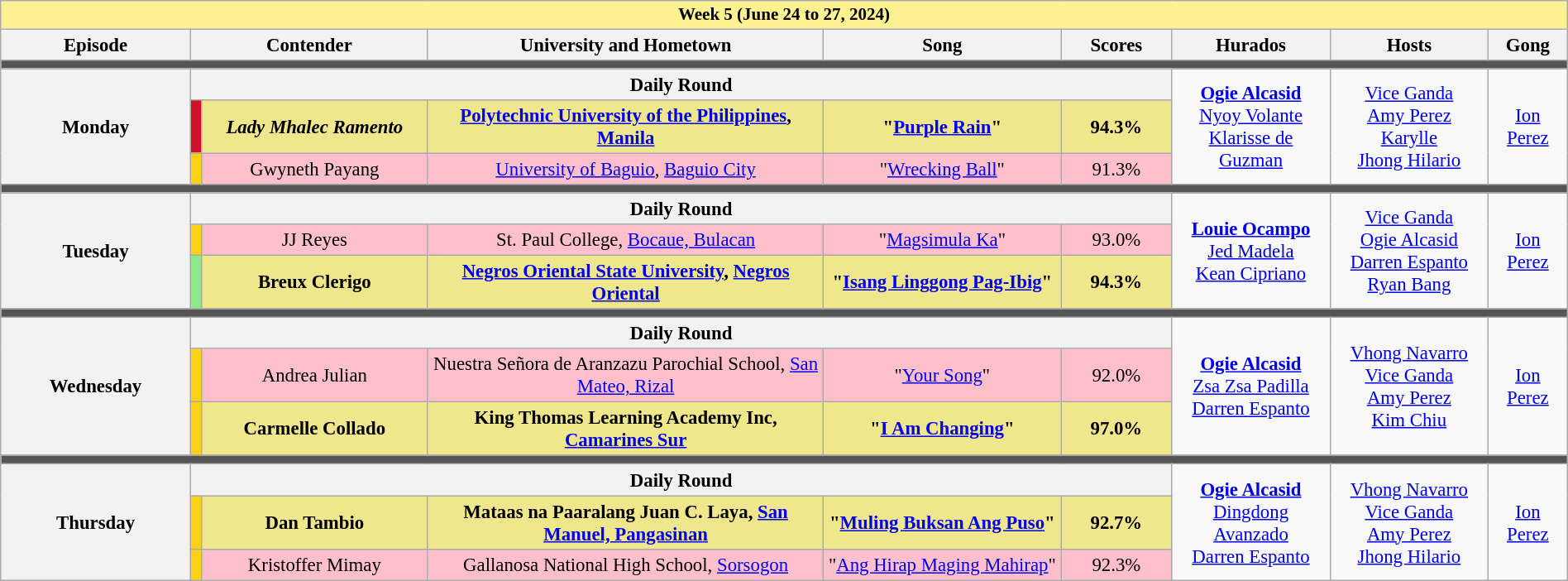<table class="wikitable mw-collapsible mw-collapsed" style="width:100%; text-align:center; font-size:95%;">
<tr>
<th colspan="9" style="background-color:#fff291;font-size:14px">Week 5 (June 24 to 27, 2024)</th>
</tr>
<tr>
<th width="12%">Episode</th>
<th colspan="2" width="15%">Contender</th>
<th width="25%">University and Hometown</th>
<th width="15%">Song</th>
<th width="7%">Scores</th>
<th width="10%">Hurados</th>
<th width="10%">Hosts</th>
<th width="05%">Gong</th>
</tr>
<tr>
<td colspan="9" style="background:#555;"></td>
</tr>
<tr>
<th rowspan="3">Monday<br></th>
<th colspan="5">Daily Round</th>
<td rowspan="3"><strong><a href='#'>Ogie Alcasid</a></strong><br><a href='#'>Nyoy Volante</a><br><a href='#'>Klarisse de Guzman</a></td>
<td rowspan="3"><a href='#'>Vice Ganda</a><br><a href='#'>Amy Perez</a><br><a href='#'>Karylle</a><br><a href='#'>Jhong Hilario</a></td>
<td rowspan="3"><a href='#'>Ion Perez</a></td>
</tr>
<tr style="background:Khaki">
<td style="background:#CE1126"></td>
<td><strong><em>Lady Mhalec Ramento</em></strong></td>
<td><strong><a href='#'>Polytechnic University of the Philippines</a>, <a href='#'>Manila</a></strong></td>
<td><strong>"<a href='#'>Purple Rain</a>"</strong></td>
<td><strong>94.3%</strong></td>
</tr>
<tr style="background:pink">
<td style="background:#FCD116"></td>
<td>Gwyneth Payang</td>
<td><a href='#'>University of Baguio</a>, <a href='#'>Baguio City</a></td>
<td>"<a href='#'>Wrecking Ball</a>"</td>
<td>91.3%</td>
</tr>
<tr>
<td colspan="9" style="background:#555;"></td>
</tr>
<tr>
<th rowspan="3">Tuesday<br></th>
<th colspan="5">Daily Round</th>
<td rowspan="3"><strong><a href='#'>Louie Ocampo</a></strong><br><a href='#'>Jed Madela</a><br><a href='#'>Kean Cipriano</a></td>
<td rowspan="3"><a href='#'>Vice Ganda</a><br><a href='#'>Ogie Alcasid</a><br><a href='#'>Darren Espanto</a><br><a href='#'>Ryan Bang</a></td>
<td rowspan="3"><a href='#'>Ion Perez</a></td>
</tr>
<tr style="background:pink">
<td style="background:#FCD116"></td>
<td>JJ Reyes</td>
<td>St. Paul College, <a href='#'>Bocaue, Bulacan</a></td>
<td>"<a href='#'>Magsimula Ka</a>"</td>
<td>93.0%</td>
</tr>
<tr style="background:Khaki">
<td style="background:#8deb87"></td>
<td><strong>Breux Clerigo</strong></td>
<td><strong><a href='#'>Negros Oriental State University</a>, <a href='#'>Negros Oriental</a></strong></td>
<td><strong>"<a href='#'>Isang Linggong Pag-Ibig</a>"</strong></td>
<td><strong>94.3%</strong></td>
</tr>
<tr>
<td colspan="9" style="background:#555;"></td>
</tr>
<tr>
<th rowspan="3">Wednesday<br></th>
<th colspan="5">Daily Round</th>
<td rowspan="3"><strong><a href='#'>Ogie Alcasid</a></strong><br><a href='#'>Zsa Zsa Padilla</a><br><a href='#'>Darren Espanto</a></td>
<td rowspan="3"><a href='#'>Vhong Navarro</a><br><a href='#'>Vice Ganda</a><br><a href='#'>Amy Perez</a><br><a href='#'>Kim Chiu</a></td>
<td rowspan="3"><a href='#'>Ion Perez</a></td>
</tr>
<tr style="background:pink">
<td style="background:#FCD116"></td>
<td>Andrea Julian</td>
<td>Nuestra Señora de Aranzazu Parochial School, <a href='#'>San Mateo, Rizal</a></td>
<td>"<a href='#'>Your Song</a>"</td>
<td>92.0%</td>
</tr>
<tr style="background:Khaki">
<td style="background:#FCD116"></td>
<td><strong>Carmelle Collado</strong></td>
<td><strong>King Thomas Learning Academy Inc, <a href='#'>Camarines Sur</a></strong></td>
<td><strong>"<a href='#'>I Am Changing</a>"</strong></td>
<td><strong>97.0%</strong></td>
</tr>
<tr>
<td colspan="9" style="background:#555;"></td>
</tr>
<tr>
<th rowspan="3">Thursday<br></th>
<th colspan="5">Daily Round</th>
<td rowspan="3"><strong><a href='#'>Ogie Alcasid</a></strong><br><a href='#'>Dingdong Avanzado</a><br><a href='#'>Darren Espanto</a></td>
<td rowspan="3"><a href='#'>Vhong Navarro</a><br><a href='#'>Vice Ganda</a><br><a href='#'>Amy Perez</a><br><a href='#'>Jhong Hilario</a></td>
<td rowspan="3"><a href='#'>Ion Perez</a></td>
</tr>
<tr style ="background:Khaki">
<td style="background:#FCD116"></td>
<td><strong>Dan Tambio</strong></td>
<td><strong>Mataas na Paaralang Juan C. Laya, <a href='#'>San Manuel, Pangasinan</a></strong></td>
<td><strong>"<a href='#'>Muling Buksan Ang Puso</a>"</strong></td>
<td><strong>92.7%</strong></td>
</tr>
<tr style="background:pink">
<td style="background:#FCD116"></td>
<td>Kristoffer Mimay</td>
<td>Gallanosa National High School, <a href='#'>Sorsogon</a></td>
<td>"<a href='#'>Ang Hirap Maging Mahirap</a>"</td>
<td>92.3%</td>
</tr>
</table>
